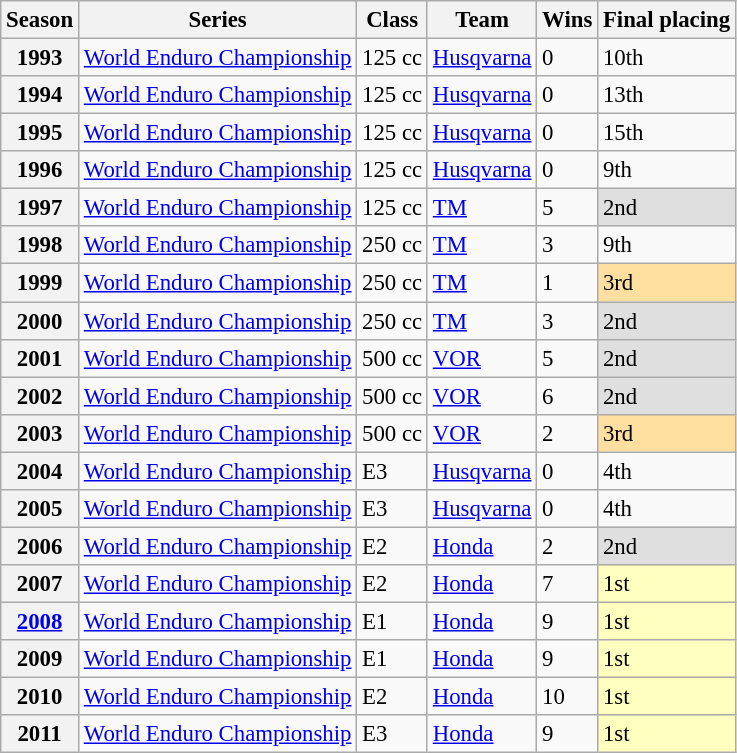<table class="wikitable" style="font-size: 95%;">
<tr>
<th>Season</th>
<th>Series</th>
<th>Class</th>
<th>Team</th>
<th>Wins</th>
<th>Final placing</th>
</tr>
<tr>
<th>1993</th>
<td><a href='#'>World Enduro Championship</a></td>
<td>125 cc</td>
<td><a href='#'>Husqvarna</a></td>
<td>0</td>
<td>10th</td>
</tr>
<tr>
<th>1994</th>
<td><a href='#'>World Enduro Championship</a></td>
<td>125 cc</td>
<td><a href='#'>Husqvarna</a></td>
<td>0</td>
<td>13th</td>
</tr>
<tr>
<th>1995</th>
<td><a href='#'>World Enduro Championship</a></td>
<td>125 cc</td>
<td><a href='#'>Husqvarna</a></td>
<td>0</td>
<td>15th</td>
</tr>
<tr>
<th>1996</th>
<td><a href='#'>World Enduro Championship</a></td>
<td>125 cc</td>
<td><a href='#'>Husqvarna</a></td>
<td>0</td>
<td>9th</td>
</tr>
<tr>
<th>1997</th>
<td><a href='#'>World Enduro Championship</a></td>
<td>125 cc</td>
<td><a href='#'>TM</a></td>
<td>5</td>
<td style="background:#DFDFDF;">2nd</td>
</tr>
<tr>
<th>1998</th>
<td><a href='#'>World Enduro Championship</a></td>
<td>250 cc</td>
<td><a href='#'>TM</a></td>
<td>3</td>
<td>9th</td>
</tr>
<tr>
<th>1999</th>
<td><a href='#'>World Enduro Championship</a></td>
<td>250 cc</td>
<td><a href='#'>TM</a></td>
<td>1</td>
<td style="background:#FFDF9F;">3rd</td>
</tr>
<tr>
<th>2000</th>
<td><a href='#'>World Enduro Championship</a></td>
<td>250 cc</td>
<td><a href='#'>TM</a></td>
<td>3</td>
<td style="background:#DFDFDF;">2nd</td>
</tr>
<tr>
<th>2001</th>
<td><a href='#'>World Enduro Championship</a></td>
<td>500 cc</td>
<td><a href='#'>VOR</a></td>
<td>5</td>
<td style="background:#DFDFDF;">2nd</td>
</tr>
<tr>
<th>2002</th>
<td><a href='#'>World Enduro Championship</a></td>
<td>500 cc</td>
<td><a href='#'>VOR</a></td>
<td>6</td>
<td style="background:#DFDFDF;">2nd</td>
</tr>
<tr>
<th>2003</th>
<td><a href='#'>World Enduro Championship</a></td>
<td>500 cc</td>
<td><a href='#'>VOR</a></td>
<td>2</td>
<td style="background:#FFDF9F;">3rd</td>
</tr>
<tr>
<th>2004</th>
<td><a href='#'>World Enduro Championship</a></td>
<td>E3</td>
<td><a href='#'>Husqvarna</a></td>
<td>0</td>
<td>4th</td>
</tr>
<tr>
<th>2005</th>
<td><a href='#'>World Enduro Championship</a></td>
<td>E3</td>
<td><a href='#'>Husqvarna</a></td>
<td>0</td>
<td>4th</td>
</tr>
<tr>
<th>2006</th>
<td><a href='#'>World Enduro Championship</a></td>
<td>E2</td>
<td><a href='#'>Honda</a></td>
<td>2</td>
<td style="background:#DFDFDF;">2nd</td>
</tr>
<tr>
<th>2007</th>
<td><a href='#'>World Enduro Championship</a></td>
<td>E2</td>
<td><a href='#'>Honda</a></td>
<td>7</td>
<td style="background:#FFFFBF;">1st</td>
</tr>
<tr>
<th><a href='#'>2008</a></th>
<td><a href='#'>World Enduro Championship</a></td>
<td>E1</td>
<td><a href='#'>Honda</a></td>
<td>9</td>
<td style="background:#FFFFBF;">1st</td>
</tr>
<tr>
<th>2009</th>
<td><a href='#'>World Enduro Championship</a></td>
<td>E1</td>
<td><a href='#'>Honda</a></td>
<td>9</td>
<td style="background:#FFFFBF;">1st</td>
</tr>
<tr>
<th>2010</th>
<td><a href='#'>World Enduro Championship</a></td>
<td>E2</td>
<td><a href='#'>Honda</a></td>
<td>10</td>
<td style="background:#FFFFBF;">1st</td>
</tr>
<tr>
<th>2011</th>
<td><a href='#'>World Enduro Championship</a></td>
<td>E3</td>
<td><a href='#'>Honda</a></td>
<td>9</td>
<td style="background:#FFFFBF;">1st</td>
</tr>
</table>
